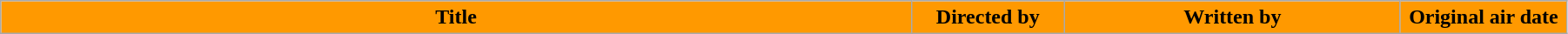<table class=wikitable style="width:95%; background:#FFFFFF">
<tr>
<th style="background:#FF9900">Title</th>
<th style="background:#FF9900; width:110px">Directed by</th>
<th style="background:#FF9900; width:250px">Written by</th>
<th style="background:#FF9900; width:120px">Original air date<br>
</th>
</tr>
</table>
